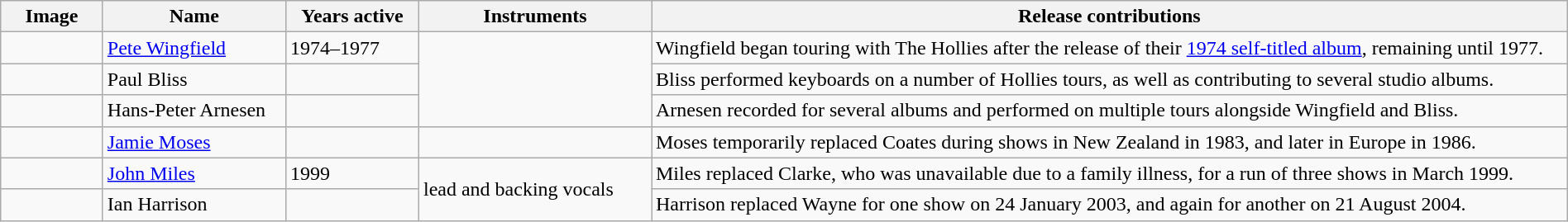<table class="wikitable" border="1" width=100%>
<tr>
<th width="75">Image</th>
<th width="140">Name</th>
<th width="100">Years active</th>
<th width="180">Instruments</th>
<th>Release contributions</th>
</tr>
<tr>
<td></td>
<td><a href='#'>Pete Wingfield</a></td>
<td>1974–1977</td>
<td rowspan="3"></td>
<td>Wingfield began touring with The Hollies after the release of their <a href='#'>1974 self-titled album</a>, remaining until 1977.</td>
</tr>
<tr>
<td></td>
<td>Paul Bliss</td>
<td></td>
<td>Bliss performed keyboards on a number of Hollies tours, as well as contributing to several studio albums.</td>
</tr>
<tr>
<td></td>
<td>Hans-Peter Arnesen</td>
<td></td>
<td>Arnesen recorded for several albums and performed on multiple tours alongside Wingfield and Bliss.</td>
</tr>
<tr>
<td></td>
<td><a href='#'>Jamie Moses</a></td>
<td></td>
<td></td>
<td>Moses temporarily replaced Coates during shows in New Zealand in 1983, and later in Europe in 1986.</td>
</tr>
<tr>
<td></td>
<td><a href='#'>John Miles</a></td>
<td>1999 </td>
<td rowspan="2">lead and backing vocals</td>
<td>Miles replaced Clarke, who was unavailable due to a family illness, for a run of three shows in March 1999.</td>
</tr>
<tr>
<td></td>
<td>Ian Harrison</td>
<td></td>
<td>Harrison replaced Wayne for one show on 24 January 2003, and again for another on 21 August 2004.</td>
</tr>
</table>
